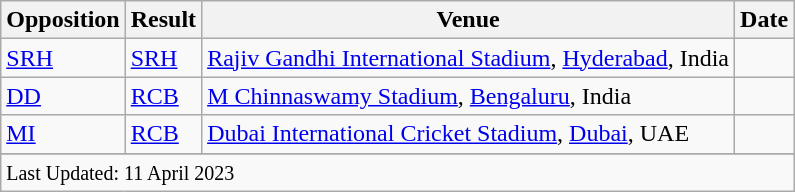<table class="wikitable">
<tr>
<th>Opposition</th>
<th>Result</th>
<th>Venue</th>
<th>Date</th>
</tr>
<tr>
<td><a href='#'>SRH</a></td>
<td><a href='#'>SRH</a></td>
<td><a href='#'>Rajiv Gandhi International Stadium</a>, <a href='#'>Hyderabad</a>, India</td>
<td></td>
</tr>
<tr>
<td><a href='#'>DD</a></td>
<td><a href='#'>RCB</a></td>
<td><a href='#'>M Chinnaswamy Stadium</a>, <a href='#'>Bengaluru</a>, India</td>
<td></td>
</tr>
<tr>
<td><a href='#'>MI</a></td>
<td><a href='#'>RCB</a></td>
<td><a href='#'>Dubai International Cricket Stadium</a>, <a href='#'>Dubai</a>, UAE</td>
<td></td>
</tr>
<tr>
</tr>
<tr class=sortbottom>
<td colspan=4><small>Last Updated: 11 April 2023</small></td>
</tr>
</table>
